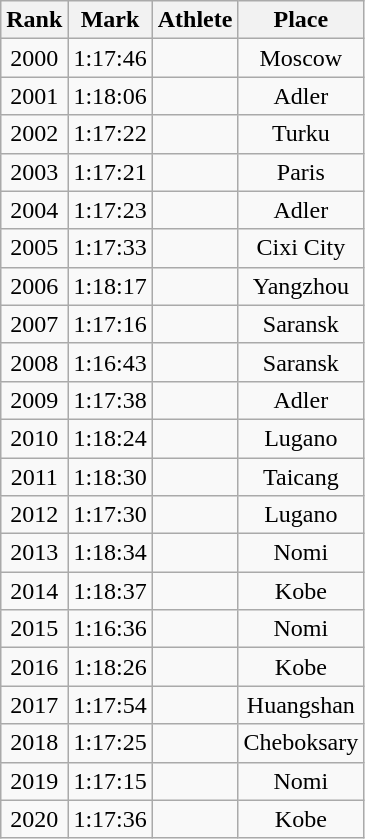<table class="wikitable sortable" style="text-align:center;">
<tr>
<th>Rank</th>
<th>Mark</th>
<th>Athlete</th>
<th>Place</th>
</tr>
<tr>
<td>2000</td>
<td>1:17:46</td>
<td align=left></td>
<td>Moscow</td>
</tr>
<tr>
<td>2001</td>
<td>1:18:06</td>
<td align=left></td>
<td>Adler</td>
</tr>
<tr>
<td>2002</td>
<td>1:17:22</td>
<td align=left></td>
<td>Turku</td>
</tr>
<tr>
<td>2003</td>
<td>1:17:21</td>
<td align=left></td>
<td>Paris</td>
</tr>
<tr>
<td>2004</td>
<td>1:17:23</td>
<td align=left></td>
<td>Adler</td>
</tr>
<tr>
<td>2005</td>
<td>1:17:33</td>
<td align=left></td>
<td>Cixi City</td>
</tr>
<tr>
<td>2006</td>
<td>1:18:17</td>
<td align=left></td>
<td>Yangzhou</td>
</tr>
<tr>
<td>2007</td>
<td>1:17:16</td>
<td align=left></td>
<td>Saransk</td>
</tr>
<tr>
<td>2008</td>
<td>1:16:43</td>
<td align=left></td>
<td>Saransk</td>
</tr>
<tr>
<td>2009</td>
<td>1:17:38</td>
<td align=left></td>
<td>Adler</td>
</tr>
<tr>
<td>2010</td>
<td>1:18:24</td>
<td align=left></td>
<td>Lugano</td>
</tr>
<tr>
<td>2011</td>
<td>1:18:30</td>
<td align=left></td>
<td>Taicang</td>
</tr>
<tr>
<td>2012</td>
<td>1:17:30</td>
<td align=left></td>
<td>Lugano</td>
</tr>
<tr>
<td>2013</td>
<td>1:18:34</td>
<td align=left></td>
<td>Nomi</td>
</tr>
<tr>
<td>2014</td>
<td>1:18:37</td>
<td align=left></td>
<td>Kobe</td>
</tr>
<tr>
<td>2015</td>
<td>1:16:36</td>
<td align=left></td>
<td>Nomi</td>
</tr>
<tr>
<td>2016</td>
<td>1:18:26</td>
<td align=left></td>
<td>Kobe</td>
</tr>
<tr>
<td>2017</td>
<td>1:17:54</td>
<td align=left></td>
<td>Huangshan</td>
</tr>
<tr>
<td>2018</td>
<td>1:17:25</td>
<td align=left></td>
<td>Cheboksary</td>
</tr>
<tr>
<td>2019</td>
<td>1:17:15</td>
<td align=left></td>
<td>Nomi</td>
</tr>
<tr>
<td>2020</td>
<td>1:17:36</td>
<td align=left></td>
<td>Kobe</td>
</tr>
</table>
